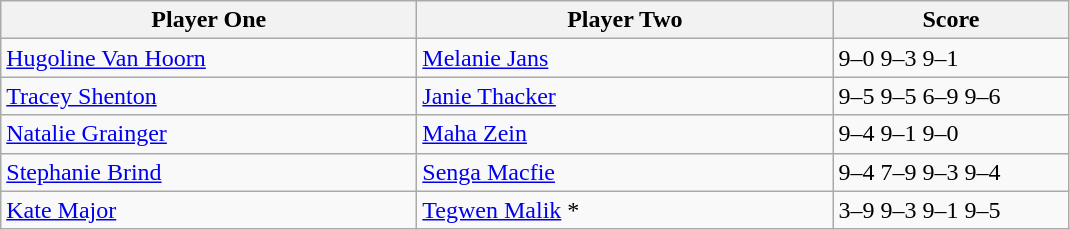<table class="wikitable">
<tr>
<th width=270>Player One</th>
<th width=270>Player Two</th>
<th width=150>Score</th>
</tr>
<tr>
<td> <a href='#'>Hugoline Van Hoorn</a></td>
<td> <a href='#'>Melanie Jans</a></td>
<td>9–0 9–3 9–1</td>
</tr>
<tr>
<td> <a href='#'>Tracey Shenton</a></td>
<td> <a href='#'>Janie Thacker</a></td>
<td>9–5 9–5 6–9 9–6</td>
</tr>
<tr>
<td> <a href='#'>Natalie Grainger</a></td>
<td> <a href='#'>Maha Zein</a></td>
<td>9–4 9–1 9–0</td>
</tr>
<tr>
<td> <a href='#'>Stephanie Brind</a></td>
<td> <a href='#'>Senga Macfie</a></td>
<td>9–4 7–9 9–3 9–4</td>
</tr>
<tr>
<td> <a href='#'>Kate Major</a></td>
<td> <a href='#'>Tegwen Malik</a> *</td>
<td>3–9 9–3 9–1 9–5</td>
</tr>
</table>
